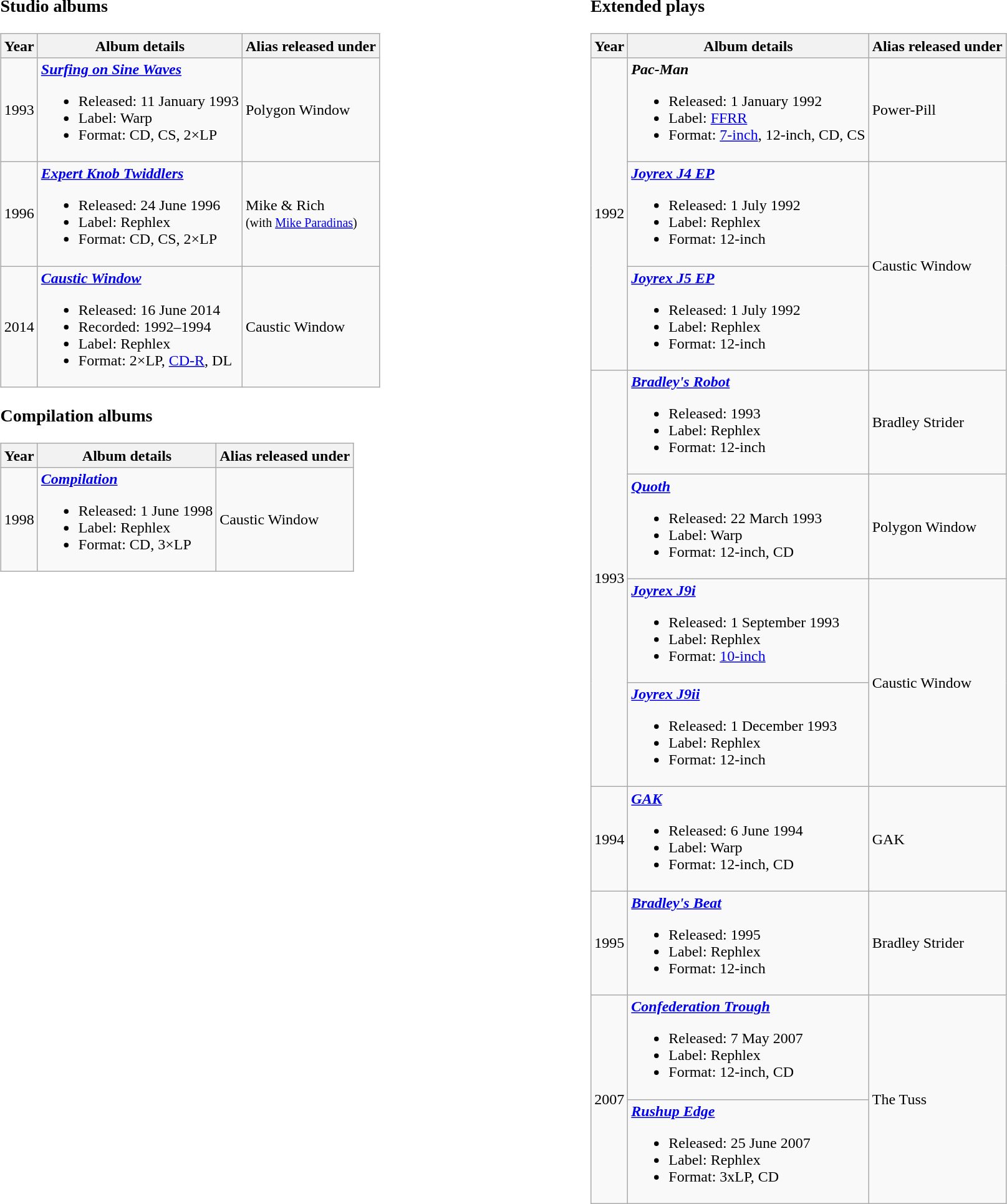<table width=100%>
<tr valign ="top">
<td width=50%><br><h3>Studio albums</h3><table class="wikitable">
<tr>
<th>Year</th>
<th>Album details</th>
<th>Alias released under</th>
</tr>
<tr>
<td>1993</td>
<td><strong><em><a href='#'>Surfing on Sine Waves</a></em></strong><br><ul><li>Released: 11 January 1993</li><li>Label: Warp</li><li>Format: CD, CS, 2×LP</li></ul></td>
<td>Polygon Window</td>
</tr>
<tr>
<td>1996</td>
<td><strong><em><a href='#'>Expert Knob Twiddlers</a></em></strong><br><ul><li>Released: 24 June 1996</li><li>Label: Rephlex</li><li>Format: CD, CS, 2×LP</li></ul></td>
<td>Mike & Rich<br><small>(with <a href='#'>Mike Paradinas</a>)</small></td>
</tr>
<tr>
<td>2014</td>
<td><strong><em><a href='#'>Caustic Window</a></em></strong><br><ul><li>Released: 16 June 2014</li><li>Recorded: 1992–1994</li><li>Label: Rephlex</li><li>Format: 2×LP, <a href='#'>CD-R</a>, DL</li></ul></td>
<td>Caustic Window</td>
</tr>
</table>
<h3>Compilation albums</h3><table class="wikitable">
<tr>
<th>Year</th>
<th>Album details</th>
<th>Alias released under</th>
</tr>
<tr>
<td>1998</td>
<td><strong><em><a href='#'>Compilation</a></em></strong><br><ul><li>Released: 1 June 1998</li><li>Label: Rephlex</li><li>Format: CD, 3×LP</li></ul></td>
<td>Caustic Window</td>
</tr>
</table>
</td>
<td width=50%><br><h3>Extended plays</h3><table class="wikitable">
<tr>
<th>Year</th>
<th>Album details</th>
<th>Alias released under</th>
</tr>
<tr>
<td rowspan="3">1992</td>
<td><strong><em>Pac-Man</em></strong><br><ul><li>Released: 1 January 1992</li><li>Label: <a href='#'>FFRR</a></li><li>Format: <a href='#'>7-inch</a>, 12-inch, CD, CS</li></ul></td>
<td>Power-Pill</td>
</tr>
<tr>
<td><strong><em><a href='#'>Joyrex J4 EP</a></em></strong><br><ul><li>Released: 1 July 1992</li><li>Label: Rephlex</li><li>Format: 12-inch</li></ul></td>
<td rowspan="2">Caustic Window</td>
</tr>
<tr>
<td><strong><em><a href='#'>Joyrex J5 EP</a></em></strong><br><ul><li>Released: 1 July 1992</li><li>Label: Rephlex</li><li>Format: 12-inch</li></ul></td>
</tr>
<tr>
<td rowspan="4">1993</td>
<td><strong><em><a href='#'>Bradley's Robot</a></em></strong><br><ul><li>Released: 1993</li><li>Label: Rephlex</li><li>Format: 12-inch</li></ul></td>
<td>Bradley Strider</td>
</tr>
<tr>
<td><strong><em><a href='#'>Quoth</a></em></strong><br><ul><li>Released: 22 March 1993</li><li>Label: Warp</li><li>Format: 12-inch, CD</li></ul></td>
<td>Polygon Window</td>
</tr>
<tr>
<td><strong><em><a href='#'>Joyrex J9i</a></em></strong><br><ul><li>Released: 1 September 1993</li><li>Label: Rephlex</li><li>Format: <a href='#'>10-inch</a></li></ul></td>
<td rowspan="2">Caustic Window</td>
</tr>
<tr>
<td><strong><em><a href='#'>Joyrex J9ii</a></em></strong><br><ul><li>Released: 1 December 1993</li><li>Label: Rephlex</li><li>Format: 12-inch</li></ul></td>
</tr>
<tr>
<td>1994</td>
<td><strong><em><a href='#'>GAK</a></em></strong><br><ul><li>Released: 6 June 1994</li><li>Label: Warp</li><li>Format: 12-inch, CD</li></ul></td>
<td>GAK</td>
</tr>
<tr>
<td>1995</td>
<td><strong><em><a href='#'>Bradley's Beat</a></em></strong><br><ul><li>Released: 1995</li><li>Label: Rephlex</li><li>Format: 12-inch</li></ul></td>
<td>Bradley Strider</td>
</tr>
<tr>
<td rowspan="2">2007</td>
<td><strong><em><a href='#'>Confederation Trough</a></em></strong><br><ul><li>Released: 7 May 2007</li><li>Label: Rephlex</li><li>Format: 12-inch, CD</li></ul></td>
<td rowspan="2">The Tuss</td>
</tr>
<tr>
<td><strong><em><a href='#'>Rushup Edge</a></em></strong><br><ul><li>Released: 25 June 2007</li><li>Label: Rephlex</li><li>Format: 3xLP, CD</li></ul></td>
</tr>
</table>
</td>
</tr>
</table>
